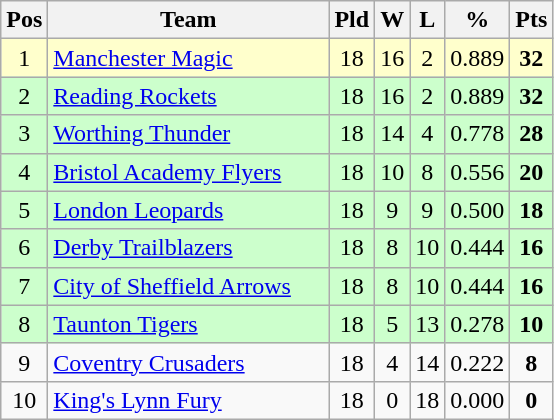<table class="wikitable" style="text-align: center;">
<tr>
<th>Pos</th>
<th scope="col" style="width: 180px;">Team</th>
<th>Pld</th>
<th>W</th>
<th>L</th>
<th>%</th>
<th>Pts</th>
</tr>
<tr style="background: #ffffcc;">
<td>1</td>
<td style="text-align:left;"><a href='#'>Manchester Magic</a></td>
<td>18</td>
<td>16</td>
<td>2</td>
<td>0.889</td>
<td><strong>32</strong></td>
</tr>
<tr style="background: #ccffcc;">
<td>2</td>
<td style="text-align:left;"><a href='#'>Reading Rockets</a></td>
<td>18</td>
<td>16</td>
<td>2</td>
<td>0.889</td>
<td><strong>32</strong></td>
</tr>
<tr style="background: #ccffcc;">
<td>3</td>
<td style="text-align:left;"><a href='#'>Worthing Thunder</a></td>
<td>18</td>
<td>14</td>
<td>4</td>
<td>0.778</td>
<td><strong>28</strong></td>
</tr>
<tr style="background: #ccffcc;">
<td>4</td>
<td style="text-align:left;"><a href='#'>Bristol Academy Flyers</a></td>
<td>18</td>
<td>10</td>
<td>8</td>
<td>0.556</td>
<td><strong>20</strong></td>
</tr>
<tr style="background: #ccffcc;">
<td>5</td>
<td style="text-align:left;"><a href='#'>London Leopards</a></td>
<td>18</td>
<td>9</td>
<td>9</td>
<td>0.500</td>
<td><strong>18</strong></td>
</tr>
<tr style="background: #ccffcc;">
<td>6</td>
<td style="text-align:left;"><a href='#'>Derby Trailblazers</a></td>
<td>18</td>
<td>8</td>
<td>10</td>
<td>0.444</td>
<td><strong>16</strong></td>
</tr>
<tr style="background: #ccffcc;">
<td>7</td>
<td style="text-align:left;"><a href='#'>City of Sheffield Arrows</a></td>
<td>18</td>
<td>8</td>
<td>10</td>
<td>0.444</td>
<td><strong>16</strong></td>
</tr>
<tr style="background: #ccffcc;">
<td>8</td>
<td style="text-align:left;"><a href='#'>Taunton Tigers</a></td>
<td>18</td>
<td>5</td>
<td>13</td>
<td>0.278</td>
<td><strong>10</strong></td>
</tr>
<tr>
<td>9</td>
<td style="text-align:left;"><a href='#'>Coventry Crusaders</a></td>
<td>18</td>
<td>4</td>
<td>14</td>
<td>0.222</td>
<td><strong>8</strong></td>
</tr>
<tr>
<td>10</td>
<td style="text-align:left;"><a href='#'>King's Lynn Fury</a></td>
<td>18</td>
<td>0</td>
<td>18</td>
<td>0.000</td>
<td><strong>0</strong></td>
</tr>
</table>
